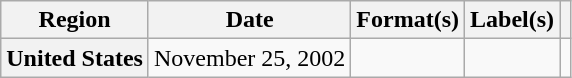<table class="wikitable plainrowheaders" style="text-align:left">
<tr>
<th scope="col">Region</th>
<th scope="col">Date</th>
<th scope="col">Format(s)</th>
<th scope="col">Label(s)</th>
<th scope="col"></th>
</tr>
<tr>
<th scope="row">United States</th>
<td>November 25, 2002</td>
<td></td>
<td></td>
<td></td>
</tr>
</table>
